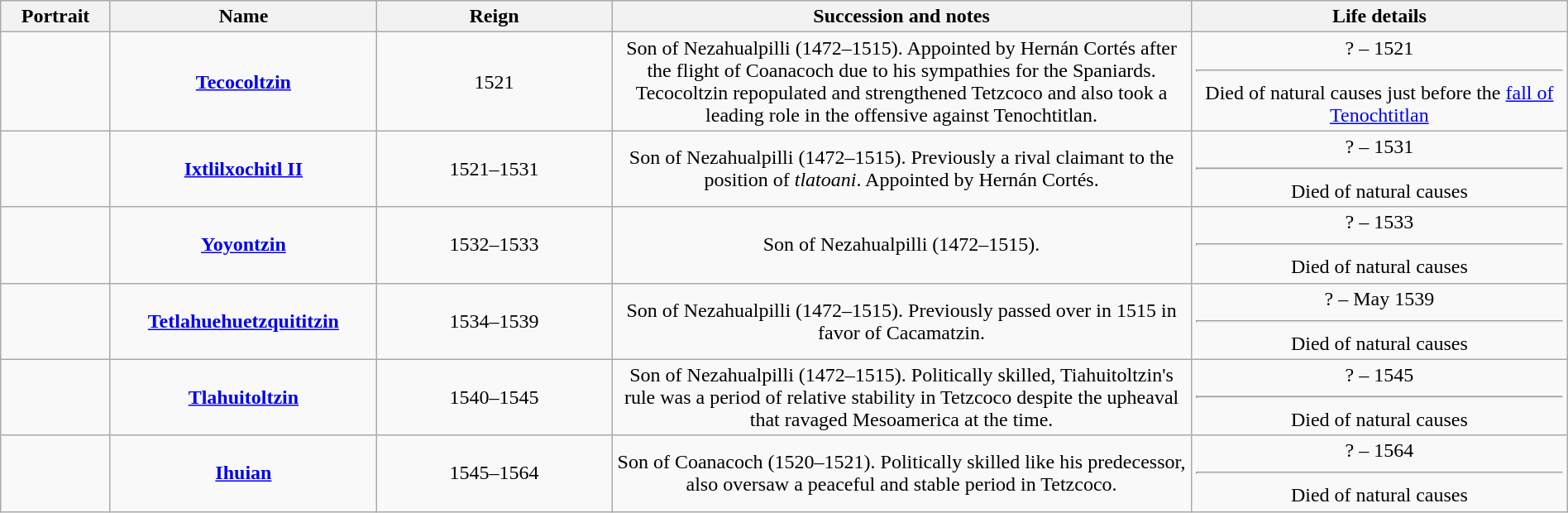<table class="wikitable" style="width:100%; text-align:center;">
<tr>
<th width="7%">Portrait</th>
<th width="17%">Name</th>
<th width="15%">Reign</th>
<th width="37%">Succession and notes</th>
<th width="24%">Life details</th>
</tr>
<tr>
<td></td>
<td><strong><a href='#'>Tecocoltzin</a></strong><br></td>
<td>1521<br></td>
<td>Son of Nezahualpilli (1472–1515). Appointed by Hernán Cortés after the flight of Coanacoch due to his sympathies for the Spaniards. Tecocoltzin repopulated and strengthened Tetzcoco and also took a leading role in the offensive against Tenochtitlan.</td>
<td>? – 1521<hr>Died of natural causes just before the <a href='#'>fall of Tenochtitlan</a></td>
</tr>
<tr>
<td></td>
<td><strong><a href='#'>Ixtlilxochitl II</a></strong><br></td>
<td>1521–1531<br></td>
<td>Son of Nezahualpilli (1472–1515). Previously a rival claimant to the position of <em>tlatoani</em>. Appointed by Hernán Cortés.</td>
<td>? – 1531<hr>Died of natural causes</td>
</tr>
<tr>
<td></td>
<td><strong><a href='#'>Yoyontzin</a></strong><br></td>
<td>1532–1533<br></td>
<td>Son of Nezahualpilli (1472–1515).</td>
<td>? – 1533<hr>Died of natural causes</td>
</tr>
<tr>
<td></td>
<td><strong><a href='#'>Tetlahuehuetzquititzin</a></strong><br></td>
<td>1534–1539<br></td>
<td>Son of Nezahualpilli (1472–1515). Previously passed over in 1515 in favor of Cacamatzin.</td>
<td>? – May 1539<hr>Died of natural causes</td>
</tr>
<tr>
<td></td>
<td><strong><a href='#'>Tlahuitoltzin</a></strong><br></td>
<td>1540–1545<br></td>
<td>Son of Nezahualpilli (1472–1515). Politically skilled, Tiahuitoltzin's rule was a period of relative stability in Tetzcoco despite the upheaval that ravaged Mesoamerica at the time.</td>
<td>? – 1545<hr>Died of natural causes</td>
</tr>
<tr>
<td></td>
<td><strong><a href='#'>Ihuian</a></strong><br></td>
<td>1545–1564<br></td>
<td>Son of Coanacoch (1520–1521). Politically skilled like his predecessor, also oversaw a peaceful and stable period in Tetzcoco.</td>
<td>? – 1564<hr>Died of natural causes</td>
</tr>
</table>
